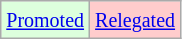<table class="wikitable">
<tr>
<td bgcolor="#DDFFDD"><small><a href='#'>Promoted</a></small></td>
<td bgcolor="#FFCCCC"><small><a href='#'>Relegated</a></small></td>
</tr>
</table>
